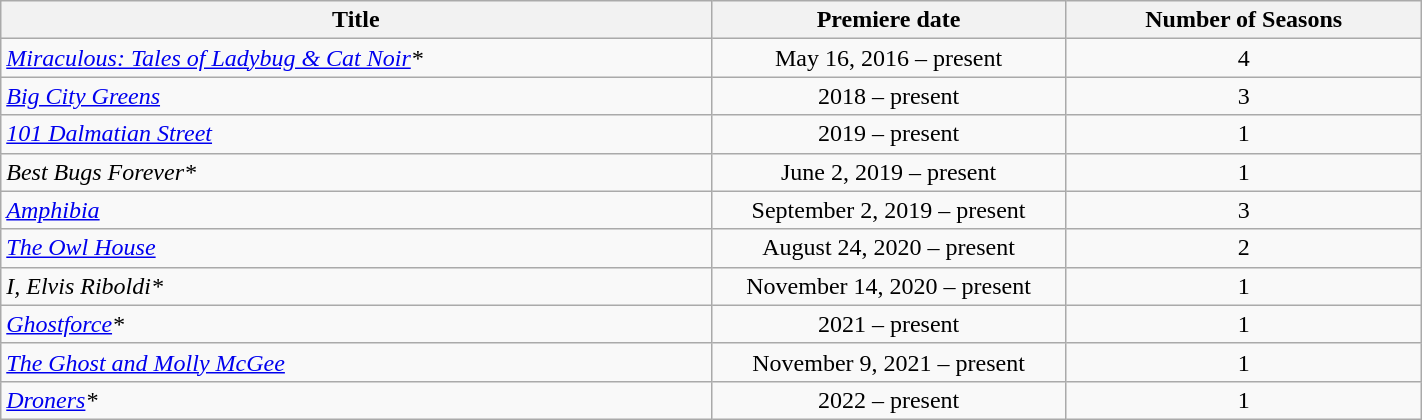<table class="wikitable plainrowheaders sortable" style="width:75%;text-align: center;">
<tr>
<th scope="col" style="width:20%;">Title</th>
<th scope="col" style="width:10%;">Premiere date</th>
<th scope="col" style="width:10%;">Number of Seasons</th>
</tr>
<tr>
<td scope="row" style="text-align:left;"><em><a href='#'>Miraculous: Tales of Ladybug & Cat Noir</a>*</em></td>
<td>May 16, 2016 – present</td>
<td>4</td>
</tr>
<tr>
<td scope="row" style="text-align:left;"><em><a href='#'>Big City Greens</a></em></td>
<td>2018 – present</td>
<td>3</td>
</tr>
<tr>
<td scope="row" style="text-align:left;"><em><a href='#'>101 Dalmatian Street</a></em></td>
<td>2019 – present</td>
<td>1</td>
</tr>
<tr>
<td scope="row" style="text-align:left;"><em>Best Bugs Forever*</em></td>
<td>June 2, 2019 – present</td>
<td>1</td>
</tr>
<tr>
<td scope="row" style="text-align:left;"><em><a href='#'>Amphibia</a></em></td>
<td>September 2, 2019 – present</td>
<td>3</td>
</tr>
<tr>
<td scope="row" style="text-align:left;"><em><a href='#'>The Owl House</a></em></td>
<td>August 24, 2020 – present</td>
<td>2</td>
</tr>
<tr>
<td scope="row" style="text-align:left;"><em>I, Elvis Riboldi*</em></td>
<td>November 14, 2020 – present</td>
<td>1</td>
</tr>
<tr>
<td scope="row" style="text-align:left;"><em><a href='#'>Ghostforce</a>*</em></td>
<td>2021 – present</td>
<td>1</td>
</tr>
<tr>
<td scope="row" style="text-align:left;"><em><a href='#'>The Ghost and Molly McGee</a></em></td>
<td>November 9, 2021 – present</td>
<td>1</td>
</tr>
<tr>
<td scope="row" style="text-align:left;"><em><a href='#'>Droners</a>*</em></td>
<td>2022 – present</td>
<td>1</td>
</tr>
</table>
